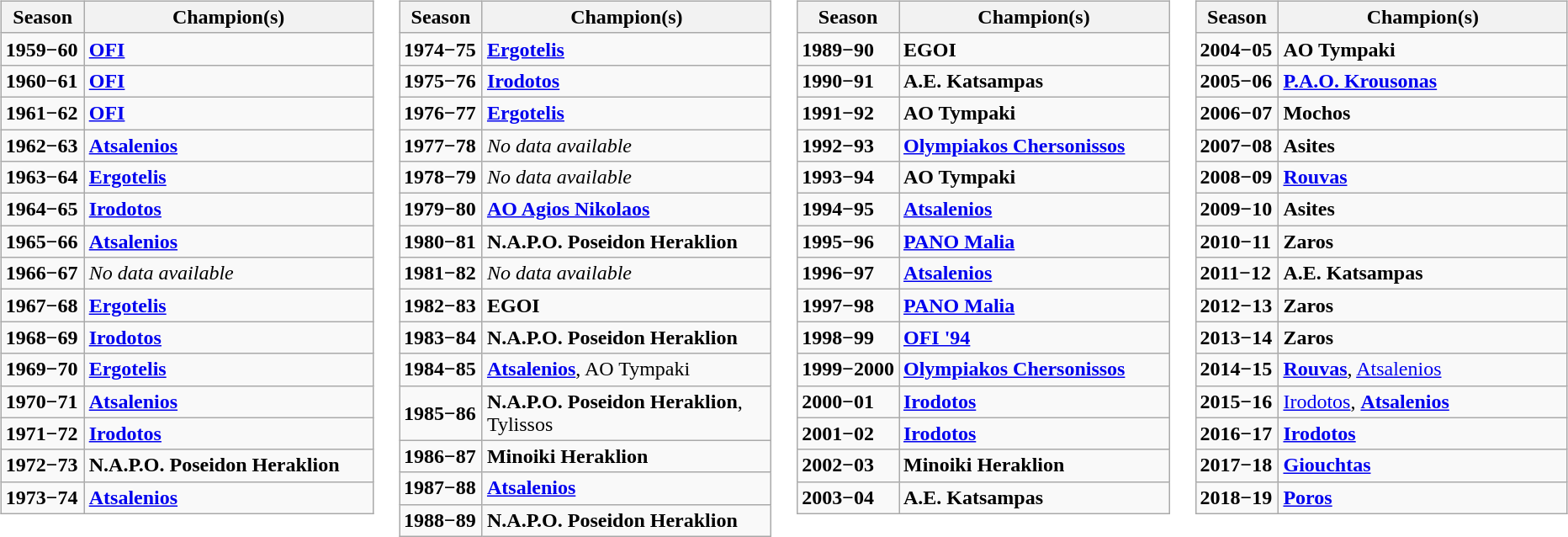<table>
<tr>
<td style="vertical-align:top; width:25%;"><br><table class="wikitable">
<tr>
<th style="width:60px;">Season</th>
<th style="width:350px;">Champion(s)</th>
</tr>
<tr>
<td><strong>1959−60</strong></td>
<td><strong><a href='#'>OFI</a></strong></td>
</tr>
<tr>
<td><strong>1960−61</strong></td>
<td><strong><a href='#'>OFI</a></strong></td>
</tr>
<tr>
<td><strong>1961−62</strong></td>
<td><strong><a href='#'>OFI</a></strong></td>
</tr>
<tr>
<td><strong>1962−63</strong></td>
<td><strong><a href='#'>Atsalenios</a></strong></td>
</tr>
<tr>
<td><strong>1963−64</strong></td>
<td><strong><a href='#'>Ergotelis</a></strong></td>
</tr>
<tr>
<td><strong>1964−65</strong></td>
<td><strong><a href='#'>Irodotos</a></strong></td>
</tr>
<tr>
<td><strong>1965−66</strong></td>
<td><strong><a href='#'>Atsalenios</a></strong></td>
</tr>
<tr>
<td><strong>1966−67</strong></td>
<td><em>No data available</em></td>
</tr>
<tr>
<td><strong>1967−68</strong></td>
<td><strong><a href='#'>Ergotelis</a></strong></td>
</tr>
<tr>
<td><strong>1968−69</strong></td>
<td><strong><a href='#'>Irodotos</a></strong></td>
</tr>
<tr>
<td><strong>1969−70</strong></td>
<td><strong><a href='#'>Ergotelis</a></strong></td>
</tr>
<tr>
<td><strong>1970−71</strong></td>
<td><strong><a href='#'>Atsalenios</a></strong></td>
</tr>
<tr>
<td><strong>1971−72</strong></td>
<td><strong><a href='#'>Irodotos</a></strong></td>
</tr>
<tr>
<td><strong>1972−73</strong></td>
<td><strong>N.A.P.O. Poseidon Heraklion</strong></td>
</tr>
<tr>
<td><strong>1973−74</strong></td>
<td><strong><a href='#'>Atsalenios</a></strong></td>
</tr>
</table>
</td>
<td style="vertical-align:top; width:25%;"><br><table class="wikitable">
<tr>
<th style="width:60px;">Season</th>
<th style="width:350px;">Champion(s)</th>
</tr>
<tr>
<td><strong>1974−75</strong></td>
<td><strong><a href='#'>Ergotelis</a></strong></td>
</tr>
<tr>
<td><strong>1975−76</strong></td>
<td><strong><a href='#'>Irodotos</a></strong></td>
</tr>
<tr>
<td><strong>1976−77</strong></td>
<td><strong><a href='#'>Ergotelis</a></strong></td>
</tr>
<tr>
<td><strong>1977−78</strong></td>
<td><em>No data available</em></td>
</tr>
<tr>
<td><strong>1978−79</strong></td>
<td><em>No data available</em></td>
</tr>
<tr>
<td><strong>1979−80</strong></td>
<td><strong><a href='#'>AO Agios Nikolaos</a></strong></td>
</tr>
<tr>
<td><strong>1980−81</strong></td>
<td><strong>N.A.P.O. Poseidon Heraklion</strong></td>
</tr>
<tr>
<td><strong>1981−82</strong></td>
<td><em>No data available</em></td>
</tr>
<tr>
<td><strong>1982−83</strong></td>
<td><strong>EGOI</strong></td>
</tr>
<tr>
<td><strong>1983−84</strong></td>
<td><strong>N.A.P.O. Poseidon Heraklion</strong></td>
</tr>
<tr>
<td><strong>1984−85</strong></td>
<td><strong><a href='#'>Atsalenios</a></strong>, AO Tympaki</td>
</tr>
<tr>
<td><strong>1985−86</strong></td>
<td><strong>N.A.P.O. Poseidon Heraklion</strong>, Tylissos</td>
</tr>
<tr>
<td><strong>1986−87</strong></td>
<td><strong>Minoiki Heraklion</strong></td>
</tr>
<tr>
<td><strong>1987−88</strong></td>
<td><strong><a href='#'>Atsalenios</a></strong></td>
</tr>
<tr>
<td><strong>1988−89</strong></td>
<td><strong>N.A.P.O. Poseidon Heraklion</strong></td>
</tr>
</table>
</td>
<td style="vertical-align:top; width:25%;"><br><table class="wikitable">
<tr>
<th style="width:60px;">Season</th>
<th style="width:350px;">Champion(s)</th>
</tr>
<tr>
<td><strong>1989−90</strong></td>
<td><strong>EGOI</strong></td>
</tr>
<tr>
<td><strong>1990−91</strong></td>
<td><strong>A.E. Katsampas</strong></td>
</tr>
<tr>
<td><strong>1991−92</strong></td>
<td><strong>AO Tympaki</strong></td>
</tr>
<tr>
<td><strong>1992−93</strong></td>
<td><strong><a href='#'>Olympiakos Chersonissos</a></strong></td>
</tr>
<tr>
<td><strong>1993−94</strong></td>
<td><strong>AO Tympaki</strong></td>
</tr>
<tr>
<td><strong>1994−95</strong></td>
<td><strong><a href='#'>Atsalenios</a></strong></td>
</tr>
<tr>
<td><strong>1995−96</strong></td>
<td><strong><a href='#'>PANO Malia</a></strong></td>
</tr>
<tr>
<td><strong>1996−97</strong></td>
<td><strong><a href='#'>Atsalenios</a></strong></td>
</tr>
<tr>
<td><strong>1997−98</strong></td>
<td><strong><a href='#'>PANO Malia</a></strong></td>
</tr>
<tr>
<td><strong>1998−99</strong></td>
<td><strong><a href='#'>OFI '94</a></strong></td>
</tr>
<tr>
<td><strong>1999−2000</strong></td>
<td><strong><a href='#'>Olympiakos Chersonissos</a></strong></td>
</tr>
<tr>
<td><strong>2000−01</strong></td>
<td><strong><a href='#'>Irodotos</a></strong></td>
</tr>
<tr>
<td><strong>2001−02</strong></td>
<td><strong><a href='#'>Irodotos</a></strong></td>
</tr>
<tr>
<td><strong>2002−03</strong></td>
<td><strong>Minoiki Heraklion</strong></td>
</tr>
<tr>
<td><strong>2003−04</strong></td>
<td><strong>A.E. Katsampas</strong></td>
</tr>
</table>
</td>
<td style="vertical-align:top; width:25%;"><br><table class="wikitable">
<tr>
<th style="width:60px;">Season</th>
<th style="width:350px;">Champion(s)</th>
</tr>
<tr>
<td><strong>2004−05</strong></td>
<td><strong>AO Tympaki</strong></td>
</tr>
<tr>
<td><strong>2005−06</strong></td>
<td><strong><a href='#'>P.A.O. Krousonas</a></strong></td>
</tr>
<tr>
<td><strong>2006−07</strong></td>
<td><strong>Mochos</strong></td>
</tr>
<tr>
<td><strong>2007−08</strong></td>
<td><strong>Asites</strong></td>
</tr>
<tr>
<td><strong>2008−09</strong></td>
<td><strong><a href='#'>Rouvas</a></strong></td>
</tr>
<tr>
<td><strong>2009−10</strong></td>
<td><strong>Asites</strong></td>
</tr>
<tr>
<td><strong>2010−11</strong></td>
<td><strong>Zaros</strong></td>
</tr>
<tr>
<td><strong>2011−12</strong></td>
<td><strong>A.E. Katsampas</strong></td>
</tr>
<tr>
<td><strong>2012−13</strong></td>
<td><strong>Zaros</strong></td>
</tr>
<tr>
<td><strong>2013−14</strong></td>
<td><strong>Zaros</strong></td>
</tr>
<tr>
<td><strong>2014−15</strong></td>
<td><strong><a href='#'>Rouvas</a></strong>, <a href='#'>Atsalenios</a></td>
</tr>
<tr>
<td><strong>2015−16</strong></td>
<td><a href='#'>Irodotos</a>, <strong><a href='#'>Atsalenios</a></strong></td>
</tr>
<tr>
<td><strong>2016−17</strong></td>
<td><strong><a href='#'>Irodotos</a></strong></td>
</tr>
<tr>
<td><strong>2017−18</strong></td>
<td><strong><a href='#'>Giouchtas</a></strong></td>
</tr>
<tr>
<td><strong>2018−19</strong></td>
<td><strong><a href='#'>Poros</a></strong></td>
</tr>
</table>
</td>
</tr>
</table>
